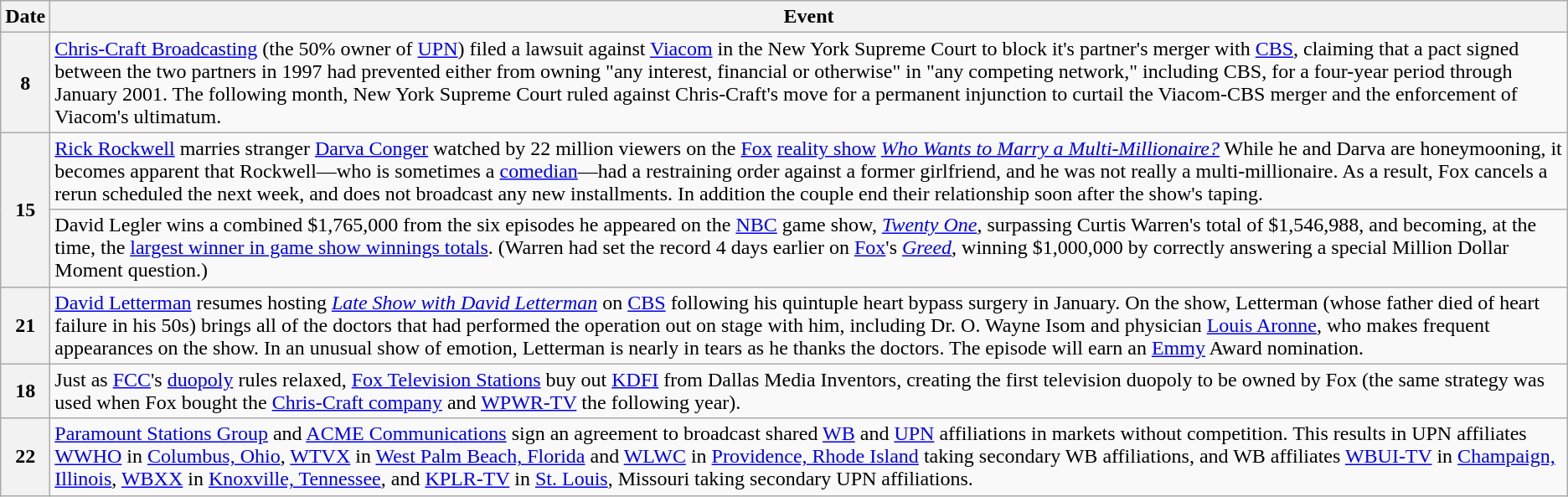<table class="wikitable">
<tr>
<th>Date</th>
<th>Event</th>
</tr>
<tr>
<th>8</th>
<td><a href='#'>Chris-Craft Broadcasting</a> (the 50% owner of <a href='#'>UPN</a>) filed a lawsuit against <a href='#'>Viacom</a> in the New York Supreme Court to block it's partner's merger with <a href='#'>CBS</a>, claiming that a pact signed between the two partners in 1997 had prevented either from owning "any interest, financial or otherwise" in "any competing network," including CBS, for a four-year period through January 2001. The following month, New York Supreme Court ruled against Chris-Craft's move for a permanent injunction to curtail the Viacom-CBS merger and the enforcement of Viacom's ultimatum.</td>
</tr>
<tr>
<th rowspan=2>15</th>
<td><a href='#'>Rick Rockwell</a> marries stranger <a href='#'>Darva Conger</a> watched by 22 million viewers on the <a href='#'>Fox</a> <a href='#'>reality show</a> <em><a href='#'>Who Wants to Marry a Multi-Millionaire?</a></em> While he and Darva are honeymooning, it becomes apparent that Rockwell—who is sometimes a <a href='#'>comedian</a>—had a restraining order against a former girlfriend, and he was not really a multi-millionaire. As a result, Fox cancels a rerun scheduled the next week, and does not broadcast any new installments. In addition the couple end their relationship soon after the show's taping.</td>
</tr>
<tr>
<td>David Legler wins a combined $1,765,000 from the six episodes he appeared on the <a href='#'>NBC</a> game show, <em><a href='#'>Twenty One</a></em>, surpassing Curtis Warren's total of $1,546,988, and becoming, at the time, the <a href='#'>largest winner in game show winnings totals</a>. (Warren had set the record 4 days earlier on <a href='#'>Fox</a>'s <em><a href='#'>Greed</a></em>, winning $1,000,000 by correctly answering a special Million Dollar Moment question.)</td>
</tr>
<tr>
<th>21</th>
<td><a href='#'>David Letterman</a> resumes hosting <em><a href='#'>Late Show with David Letterman</a></em> on <a href='#'>CBS</a> following his quintuple heart bypass surgery in January. On the show, Letterman (whose father died of heart failure in his 50s) brings all of the doctors that had performed the operation out on stage with him, including Dr. O. Wayne Isom and physician <a href='#'>Louis Aronne</a>, who makes frequent appearances on the show. In an unusual show of emotion, Letterman is nearly in tears as he thanks the doctors. The episode will earn an <a href='#'>Emmy</a> Award nomination.</td>
</tr>
<tr>
<th>18</th>
<td>Just as <a href='#'>FCC</a>'s <a href='#'>duopoly</a> rules relaxed, <a href='#'>Fox Television Stations</a> buy out <a href='#'>KDFI</a> from Dallas Media Inventors, creating the first television duopoly to be owned by Fox (the same strategy was used when Fox bought the <a href='#'>Chris-Craft company</a> and <a href='#'>WPWR-TV</a> the following year).</td>
</tr>
<tr>
<th>22</th>
<td><a href='#'>Paramount Stations Group</a> and <a href='#'>ACME Communications</a> sign an agreement to broadcast shared <a href='#'>WB</a> and <a href='#'>UPN</a> affiliations in markets without competition. This results in UPN affiliates <a href='#'>WWHO</a> in <a href='#'>Columbus, Ohio</a>, <a href='#'>WTVX</a> in <a href='#'>West Palm Beach, Florida</a> and <a href='#'>WLWC</a> in <a href='#'>Providence, Rhode Island</a> taking secondary WB affiliations, and WB affiliates <a href='#'>WBUI-TV</a> in <a href='#'>Champaign, Illinois</a>, <a href='#'>WBXX</a> in <a href='#'>Knoxville, Tennessee</a>, and <a href='#'>KPLR-TV</a> in <a href='#'>St. Louis</a>, Missouri taking secondary UPN affiliations.</td>
</tr>
</table>
